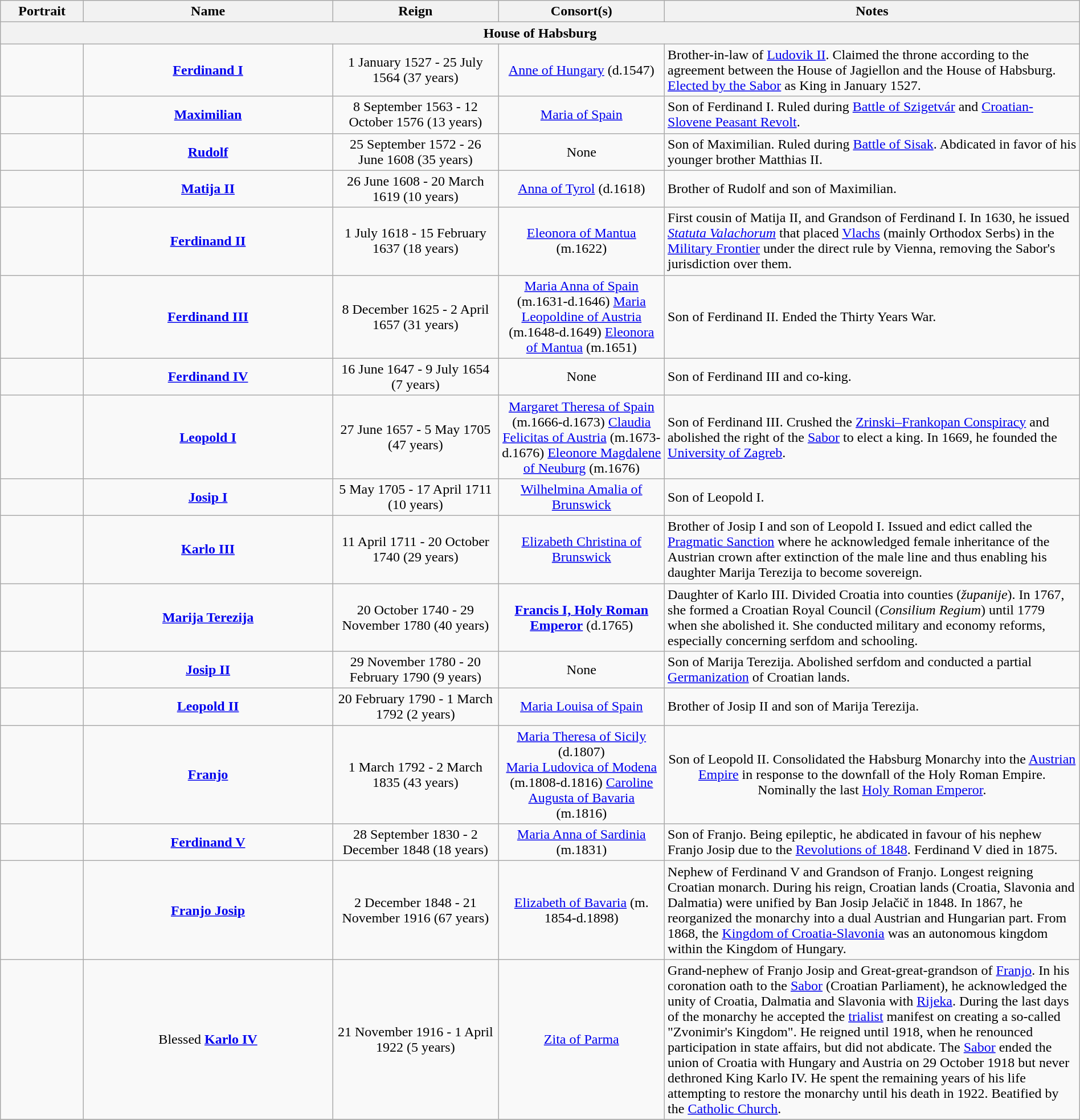<table class="wikitable" style="text-align:center" width=100%>
<tr>
<th width=5%>Portrait</th>
<th width=15%>Name</th>
<th width=10%>Reign</th>
<th width=10%>Consort(s)</th>
<th width=25%>Notes</th>
</tr>
<tr>
<th colspan="5">House of Habsburg</th>
</tr>
<tr>
<td></td>
<td><strong><a href='#'>Ferdinand I</a></strong></td>
<td>1 January 1527 - 25 July 1564 (37 years)</td>
<td><a href='#'>Anne of Hungary</a> (d.1547)</td>
<td align="left">Brother-in-law of <a href='#'>Ludovik II</a>. Claimed the throne according to the agreement between the House of Jagiellon and the House of Habsburg. <a href='#'>Elected by the Sabor</a> as King in January 1527.</td>
</tr>
<tr>
<td></td>
<td><strong><a href='#'>Maximilian</a></strong></td>
<td>8 September 1563 - 12 October 1576 (13 years)</td>
<td><a href='#'>Maria of Spain</a></td>
<td align="left">Son of Ferdinand I. Ruled during <a href='#'>Battle of Szigetvár</a> and <a href='#'>Croatian-Slovene Peasant Revolt</a>.</td>
</tr>
<tr>
<td></td>
<td><strong><a href='#'>Rudolf</a></strong></td>
<td>25 September 1572 - 26 June 1608 (35 years)</td>
<td>None</td>
<td align="left">Son of Maximilian. Ruled during <a href='#'>Battle of Sisak</a>. Abdicated in favor of his younger brother Matthias II.</td>
</tr>
<tr>
<td></td>
<td><strong><a href='#'>Matija II</a></strong></td>
<td>26 June 1608 - 20 March 1619 (10 years)</td>
<td><a href='#'>Anna of Tyrol</a> (d.1618)</td>
<td align="left">Brother of Rudolf and son of Maximilian.</td>
</tr>
<tr>
<td></td>
<td><strong><a href='#'>Ferdinand II</a></strong></td>
<td>1 July 1618 - 15 February 1637 (18 years)</td>
<td><a href='#'>Eleonora of Mantua</a> (m.1622)</td>
<td align="left">First cousin of Matija II, and Grandson of Ferdinand I. In 1630, he issued <em><a href='#'>Statuta Valachorum</a></em> that placed <a href='#'>Vlachs</a> (mainly Orthodox Serbs) in the <a href='#'>Military Frontier</a> under the direct rule by Vienna, removing the Sabor's jurisdiction over them.</td>
</tr>
<tr>
<td></td>
<td><strong><a href='#'>Ferdinand III</a></strong></td>
<td>8 December 1625 - 2 April 1657 (31 years)</td>
<td><a href='#'>Maria Anna of Spain</a> (m.1631-d.1646) <a href='#'>Maria Leopoldine of Austria</a> (m.1648-d.1649) <a href='#'>Eleonora of Mantua</a> (m.1651)</td>
<td align="left">Son of Ferdinand II. Ended the Thirty Years War.</td>
</tr>
<tr>
<td></td>
<td><strong><a href='#'>Ferdinand IV</a></strong></td>
<td>16 June 1647 - 9 July 1654 (7 years)</td>
<td>None</td>
<td align="left">Son of Ferdinand III and co-king.</td>
</tr>
<tr>
<td></td>
<td><strong><a href='#'>Leopold I</a></strong></td>
<td>27 June 1657 - 5 May 1705 (47 years)</td>
<td><a href='#'>Margaret Theresa of Spain</a> (m.1666-d.1673) <a href='#'>Claudia Felicitas of Austria</a> (m.1673-d.1676) <a href='#'>Eleonore Magdalene of Neuburg</a> (m.1676)</td>
<td align="left">Son of Ferdinand III. Crushed the <a href='#'>Zrinski–Frankopan Conspiracy</a> and abolished the right of the <a href='#'>Sabor</a> to elect a king. In 1669, he founded the <a href='#'>University of Zagreb</a>.</td>
</tr>
<tr>
<td></td>
<td><strong><a href='#'>Josip I</a></strong></td>
<td>5 May 1705 - 17 April 1711 (10 years)</td>
<td><a href='#'>Wilhelmina Amalia of Brunswick</a></td>
<td align="left">Son of Leopold I.</td>
</tr>
<tr>
<td></td>
<td><strong><a href='#'>Karlo III</a></strong></td>
<td>11 April 1711 - 20 October 1740 (29 years)</td>
<td><a href='#'>Elizabeth Christina of Brunswick</a></td>
<td align="left">Brother of Josip I and son of Leopold I. Issued and edict called the <a href='#'>Pragmatic Sanction</a> where he acknowledged female inheritance of the Austrian crown after extinction of the male line and thus enabling his daughter Marija Terezija to become sovereign.</td>
</tr>
<tr>
<td></td>
<td><strong><a href='#'>Marija Terezija</a></strong></td>
<td>20 October 1740 - 29 November 1780 (40 years)</td>
<td><strong><a href='#'>Francis I, Holy Roman Emperor</a></strong> (d.1765)</td>
<td align="left">Daughter of Karlo III. Divided Croatia into counties (<em>županije</em>). In 1767, she formed a Croatian Royal Council (<em>Consilium Regium</em>) until 1779 when she abolished it. She conducted military and economy reforms, especially concerning serfdom and schooling.</td>
</tr>
<tr>
<td></td>
<td><strong><a href='#'>Josip II</a></strong></td>
<td>29 November 1780 - 20 February 1790 (9 years)</td>
<td>None</td>
<td align="left">Son of Marija Terezija. Abolished serfdom and conducted a partial <a href='#'>Germanization</a> of Croatian lands.</td>
</tr>
<tr>
<td></td>
<td><strong><a href='#'>Leopold II</a></strong></td>
<td>20 February 1790 - 1 March 1792 (2 years)</td>
<td><a href='#'>Maria Louisa of Spain</a></td>
<td align="left">Brother of Josip II and son of Marija Terezija.</td>
</tr>
<tr>
<td></td>
<td><strong><a href='#'>Franjo</a></strong></td>
<td>1 March 1792 - 2 March 1835 (43 years)</td>
<td><a href='#'>Maria Theresa of Sicily</a> (d.1807)<br><a href='#'>Maria Ludovica of Modena</a> (m.1808-d.1816) <a href='#'>Caroline Augusta of Bavaria</a> (m.1816)</td>
<td>Son of Leopold II. Consolidated the Habsburg Monarchy into the <a href='#'>Austrian Empire</a> in response to the downfall of the Holy Roman Empire. Nominally the last <a href='#'>Holy Roman Emperor</a>.</td>
</tr>
<tr>
<td></td>
<td><strong><a href='#'>Ferdinand V</a></strong></td>
<td>28 September 1830 - 2 December 1848 (18 years)</td>
<td><a href='#'>Maria Anna of Sardinia</a> (m.1831)</td>
<td align="left">Son of Franjo. Being epileptic, he abdicated in favour of his nephew Franjo Josip due to the <a href='#'>Revolutions of 1848</a>. Ferdinand V died in 1875.</td>
</tr>
<tr>
<td></td>
<td><strong><a href='#'>Franjo Josip</a></strong></td>
<td>2 December 1848 - 21 November 1916 (67 years)</td>
<td><a href='#'>Elizabeth of Bavaria</a> (m. 1854-d.1898)</td>
<td align="left">Nephew of Ferdinand V and Grandson of Franjo. Longest reigning Croatian monarch. During his reign, Croatian lands (Croatia, Slavonia and Dalmatia) were unified by Ban Josip Jelačič in 1848. In 1867, he reorganized the monarchy into a dual Austrian and Hungarian part. From 1868, the <a href='#'>Kingdom of Croatia-Slavonia</a> was an autonomous kingdom within the Kingdom of Hungary.</td>
</tr>
<tr>
<td></td>
<td>Blessed <strong><a href='#'>Karlo IV</a></strong></td>
<td>21 November 1916 - 1 April 1922 (5 years)</td>
<td><a href='#'>Zita of Parma</a></td>
<td align="left">Grand-nephew of Franjo Josip and Great-great-grandson of <a href='#'>Franjo</a>. In his coronation oath to the <a href='#'>Sabor</a> (Croatian Parliament), he acknowledged the unity of Croatia, Dalmatia and Slavonia with <a href='#'>Rijeka</a>. During the last days of the monarchy he accepted the <a href='#'>trialist</a> manifest on creating a so-called "Zvonimir's Kingdom". He reigned until 1918, when he renounced participation in state affairs, but did not abdicate. The <a href='#'>Sabor</a> ended the union of Croatia with Hungary and Austria on 29 October 1918 but never dethroned King Karlo IV. He spent the remaining years of his life attempting to restore the monarchy until his death in 1922. Beatified by the <a href='#'>Catholic Church</a>.</td>
</tr>
<tr>
</tr>
</table>
